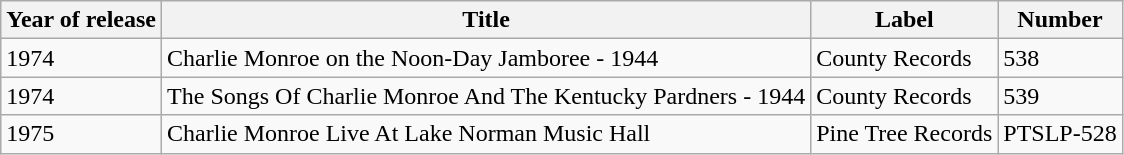<table class="wikitable">
<tr>
<th>Year of release</th>
<th>Title</th>
<th>Label</th>
<th>Number</th>
</tr>
<tr>
<td>1974</td>
<td>Charlie Monroe on the Noon-Day Jamboree - 1944</td>
<td>County Records</td>
<td>538</td>
</tr>
<tr>
<td>1974</td>
<td>The Songs Of Charlie Monroe And The Kentucky Pardners - 1944</td>
<td>County Records</td>
<td>539</td>
</tr>
<tr>
<td>1975</td>
<td>Charlie Monroe Live At Lake Norman Music Hall</td>
<td>Pine Tree Records</td>
<td>PTSLP-528</td>
</tr>
</table>
